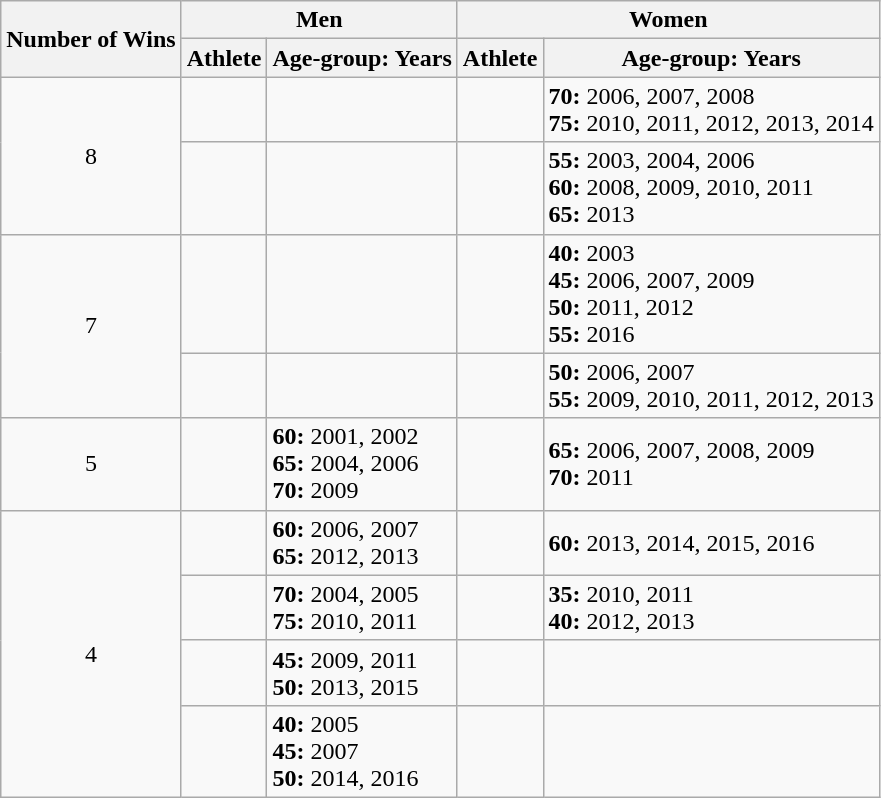<table class=wikitable>
<tr>
<th rowspan=2>Number of Wins</th>
<th colspan=2>Men</th>
<th colspan=2>Women</th>
</tr>
<tr>
<th>Athlete</th>
<th>Age-group: Years</th>
<th>Athlete</th>
<th>Age-group: Years</th>
</tr>
<tr>
<td rowspan=2 align="center">8</td>
<td></td>
<td></td>
<td></td>
<td><strong>70:</strong> 2006, 2007, 2008<br> <strong>75:</strong> 2010, 2011, 2012, 2013, 2014</td>
</tr>
<tr>
<td></td>
<td></td>
<td></td>
<td><strong>55:</strong> 2003, 2004, 2006<br> <strong>60:</strong> 2008, 2009, 2010, 2011<br> <strong>65:</strong> 2013</td>
</tr>
<tr>
<td rowspan=2 align="center">7</td>
<td></td>
<td></td>
<td></td>
<td><strong>40:</strong> 2003<br> <strong>45:</strong> 2006, 2007, 2009<br> <strong>50:</strong> 2011, 2012<br> <strong>55:</strong> 2016</td>
</tr>
<tr>
<td></td>
<td></td>
<td></td>
<td><strong>50:</strong> 2006, 2007<br> <strong>55:</strong> 2009, 2010, 2011, 2012, 2013</td>
</tr>
<tr>
<td align="center">5</td>
<td></td>
<td><strong>60:</strong> 2001, 2002<br> <strong>65:</strong> 2004, 2006<br> <strong>70:</strong> 2009</td>
<td></td>
<td><strong>65:</strong> 2006, 2007, 2008, 2009<br> <strong>70:</strong> 2011</td>
</tr>
<tr>
<td rowspan=4 align="center">4</td>
<td></td>
<td><strong>60:</strong> 2006, 2007<br> <strong>65:</strong> 2012, 2013</td>
<td></td>
<td><strong>60:</strong> 2013, 2014, 2015, 2016</td>
</tr>
<tr>
<td></td>
<td><strong>70:</strong> 2004, 2005<br> <strong>75:</strong> 2010, 2011</td>
<td></td>
<td><strong>35:</strong> 2010, 2011<br> <strong>40:</strong> 2012, 2013</td>
</tr>
<tr>
<td></td>
<td><strong>45:</strong> 2009, 2011<br> <strong>50:</strong> 2013, 2015</td>
<td></td>
<td></td>
</tr>
<tr>
<td></td>
<td><strong>40:</strong> 2005<br> <strong>45:</strong> 2007<br> <strong>50:</strong> 2014, 2016</td>
<td></td>
<td></td>
</tr>
</table>
